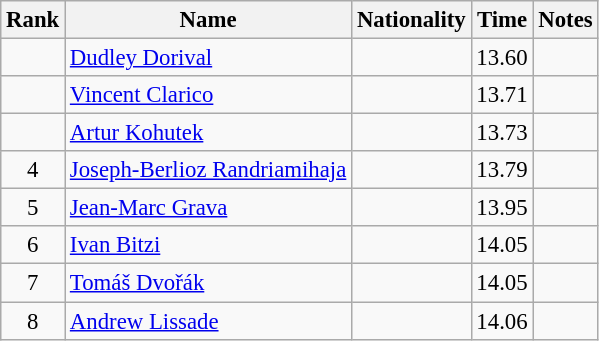<table class="wikitable sortable" style="text-align:center;font-size:95%">
<tr>
<th>Rank</th>
<th>Name</th>
<th>Nationality</th>
<th>Time</th>
<th>Notes</th>
</tr>
<tr>
<td></td>
<td align=left><a href='#'>Dudley Dorival</a></td>
<td align=left></td>
<td>13.60</td>
<td></td>
</tr>
<tr>
<td></td>
<td align=left><a href='#'>Vincent Clarico</a></td>
<td align=left></td>
<td>13.71</td>
<td></td>
</tr>
<tr>
<td></td>
<td align=left><a href='#'>Artur Kohutek</a></td>
<td align=left></td>
<td>13.73</td>
<td></td>
</tr>
<tr>
<td>4</td>
<td align=left><a href='#'>Joseph-Berlioz Randriamihaja</a></td>
<td align=left></td>
<td>13.79</td>
<td></td>
</tr>
<tr>
<td>5</td>
<td align=left><a href='#'>Jean-Marc Grava</a></td>
<td align=left></td>
<td>13.95</td>
<td></td>
</tr>
<tr>
<td>6</td>
<td align=left><a href='#'>Ivan Bitzi</a></td>
<td align=left></td>
<td>14.05</td>
<td></td>
</tr>
<tr>
<td>7</td>
<td align=left><a href='#'>Tomáš Dvořák</a></td>
<td align=left></td>
<td>14.05</td>
<td></td>
</tr>
<tr>
<td>8</td>
<td align=left><a href='#'>Andrew Lissade</a></td>
<td align=left></td>
<td>14.06</td>
<td></td>
</tr>
</table>
